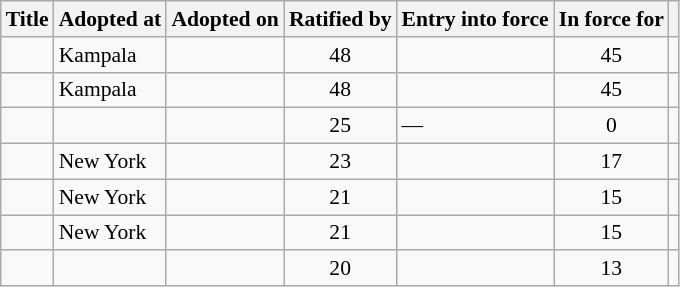<table class="wikitable sortable">
<tr style="font-size:90%">
<th>Title</th>
<th>Adopted at</th>
<th>Adopted on</th>
<th>Ratified by</th>
<th>Entry into force</th>
<th>In force for</th>
<th class="unsortable"></th>
</tr>
<tr style="font-size:90%">
<td></td>
<td>Kampala</td>
<td></td>
<td align="center">48</td>
<td></td>
<td align="center">45</td>
<td align="center"></td>
</tr>
<tr style="font-size:90%">
<td></td>
<td>Kampala</td>
<td></td>
<td align="center">48</td>
<td></td>
<td align="center">45</td>
<td align="center"></td>
</tr>
<tr style="font-size:90%">
<td></td>
<td></td>
<td></td>
<td align="center">25</td>
<td>—</td>
<td align="center">0</td>
<td align="center"></td>
</tr>
<tr style="font-size:90%">
<td></td>
<td>New York</td>
<td></td>
<td align="center">23</td>
<td></td>
<td align="center">17</td>
<td align="center"></td>
</tr>
<tr style="font-size:90%">
<td></td>
<td>New York</td>
<td></td>
<td align="center">21</td>
<td></td>
<td align="center">15</td>
<td align="center"></td>
</tr>
<tr style="font-size:90%">
<td></td>
<td>New York</td>
<td></td>
<td align="center">21</td>
<td></td>
<td align="center">15</td>
<td align="center"></td>
</tr>
<tr style="font-size:90%">
<td></td>
<td></td>
<td></td>
<td align="center">20</td>
<td></td>
<td align="center">13</td>
<td align="center"></td>
</tr>
</table>
